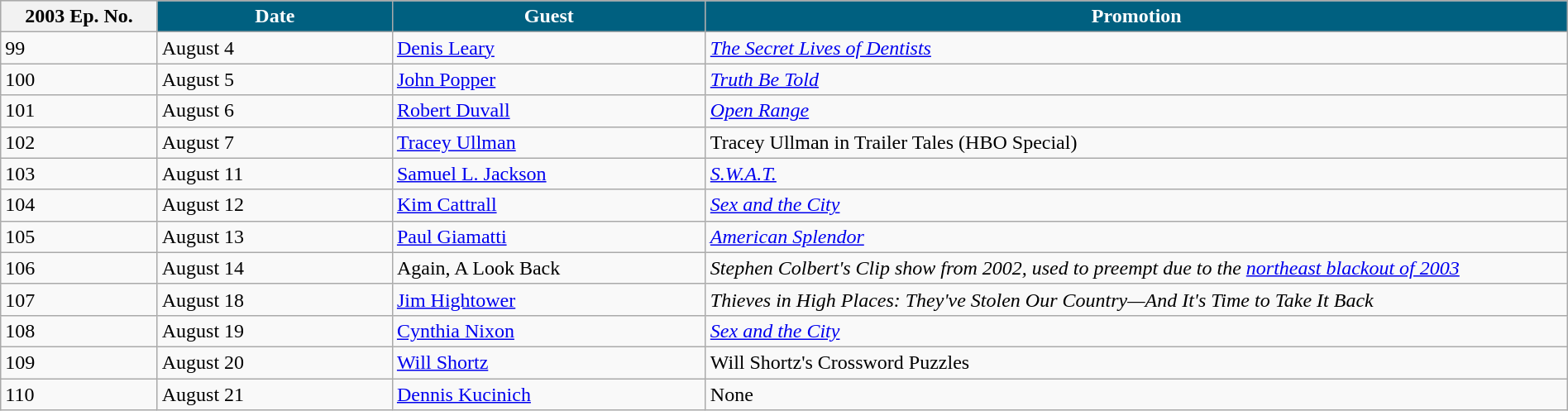<table class="wikitable" width="100%">
<tr bgcolor="#CCCCCC">
<th>2003 Ep. No.</th>
<th width="15%" style="background:#006080; color:#FFFFFF">Date</th>
<th width="20%" style="background:#006080; color:#FFFFFF">Guest</th>
<th width="55%" style="background:#006080; color:#FFFFFF">Promotion</th>
</tr>
<tr>
<td>99</td>
<td>August 4</td>
<td><a href='#'>Denis Leary</a></td>
<td><em><a href='#'>The Secret Lives of Dentists</a></em></td>
</tr>
<tr>
<td>100</td>
<td>August 5</td>
<td><a href='#'>John Popper</a></td>
<td><em><a href='#'>Truth Be Told</a></em></td>
</tr>
<tr>
<td>101</td>
<td>August 6</td>
<td><a href='#'>Robert Duvall</a></td>
<td><em><a href='#'>Open Range</a></em></td>
</tr>
<tr>
<td>102</td>
<td>August 7</td>
<td><a href='#'>Tracey Ullman</a></td>
<td>Tracey Ullman in Trailer Tales (HBO Special)</td>
</tr>
<tr>
<td>103</td>
<td>August 11</td>
<td><a href='#'>Samuel L. Jackson</a></td>
<td><em><a href='#'>S.W.A.T.</a></em></td>
</tr>
<tr>
<td>104</td>
<td>August 12</td>
<td><a href='#'>Kim Cattrall</a></td>
<td><em><a href='#'>Sex and the City</a></em></td>
</tr>
<tr>
<td>105</td>
<td>August 13</td>
<td><a href='#'>Paul Giamatti</a></td>
<td><em><a href='#'>American Splendor</a></em></td>
</tr>
<tr>
<td>106</td>
<td>August 14</td>
<td>Again, A Look Back</td>
<td><em>Stephen Colbert's Clip show from 2002, used to preempt due to the <a href='#'>northeast blackout of 2003</a></em></td>
</tr>
<tr>
<td>107</td>
<td>August 18</td>
<td><a href='#'>Jim Hightower</a></td>
<td><em>Thieves in High Places: They've Stolen Our Country—And It's Time to Take It Back</em></td>
</tr>
<tr>
<td>108</td>
<td>August 19</td>
<td><a href='#'>Cynthia Nixon</a></td>
<td><em><a href='#'>Sex and the City</a></em></td>
</tr>
<tr>
<td>109</td>
<td>August 20</td>
<td><a href='#'>Will Shortz</a></td>
<td>Will Shortz's Crossword Puzzles</td>
</tr>
<tr>
<td>110</td>
<td>August 21</td>
<td><a href='#'>Dennis Kucinich</a></td>
<td>None</td>
</tr>
</table>
